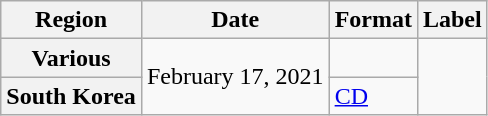<table class="wikitable plainrowheaders">
<tr>
<th>Region</th>
<th>Date</th>
<th>Format</th>
<th>Label</th>
</tr>
<tr>
<th scope="row">Various</th>
<td rowspan="2">February 17, 2021</td>
<td></td>
<td rowspan="2"></td>
</tr>
<tr>
<th scope="row">South Korea</th>
<td><a href='#'>CD</a></td>
</tr>
</table>
